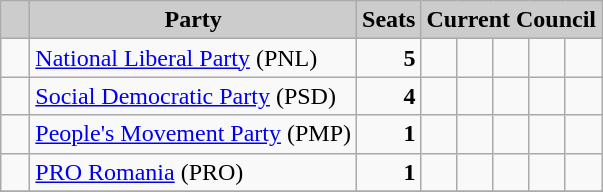<table class="wikitable">
<tr>
<th style="background:#ccc">   </th>
<th style="background:#ccc">Party</th>
<th style="background:#ccc">Seats</th>
<th style="background:#ccc" colspan="5">Current Council</th>
</tr>
<tr>
<td>  </td>
<td><a href='#'>National Liberal Party</a> (PNL)</td>
<td style="text-align: right"><strong>5</strong></td>
<td>  </td>
<td>  </td>
<td>  </td>
<td>  </td>
<td>  </td>
</tr>
<tr>
<td>  </td>
<td><a href='#'>Social Democratic Party</a> (PSD)</td>
<td style="text-align: right"><strong>4</strong></td>
<td>  </td>
<td>  </td>
<td>  </td>
<td>  </td>
<td> </td>
</tr>
<tr>
<td>  </td>
<td><a href='#'>People's Movement Party</a> (PMP)</td>
<td style="text-align: right"><strong>1</strong></td>
<td>  </td>
<td> </td>
<td> </td>
<td> </td>
<td> </td>
</tr>
<tr>
<td>  </td>
<td><a href='#'>PRO Romania</a> (PRO)</td>
<td style="text-align: right"><strong>1</strong></td>
<td>  </td>
<td> </td>
<td> </td>
<td> </td>
<td> </td>
</tr>
<tr>
</tr>
</table>
